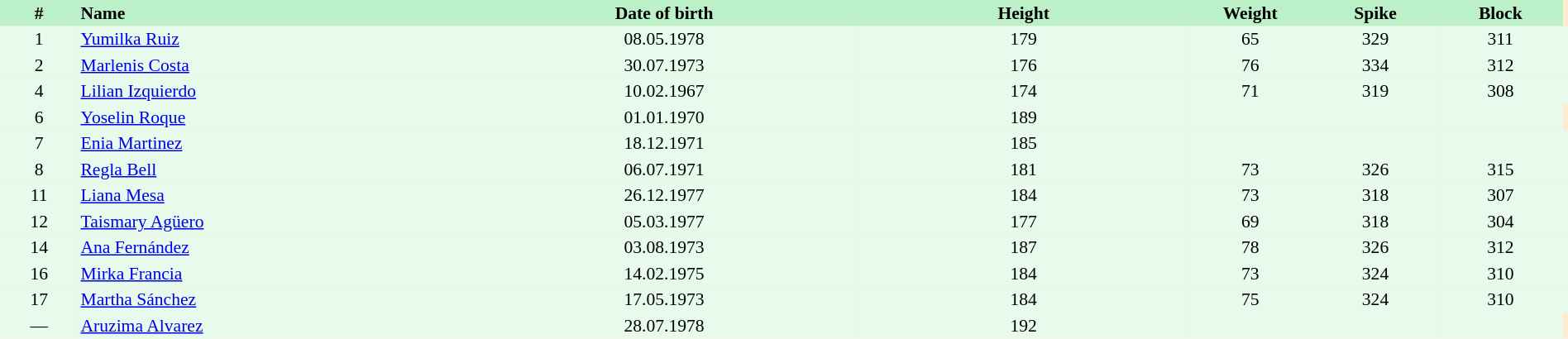<table border=0 cellpadding=2 cellspacing=0  |- bgcolor=#FFECCE style="text-align:center; font-size:90%;" width=100%>
<tr bgcolor=#BBF0C9>
<th width=5%>#</th>
<th width=25% align=left>Name</th>
<th width=25%>Date of birth</th>
<th width=21%>Height</th>
<th width=8%>Weight</th>
<th width=8%>Spike</th>
<th width=8%>Block</th>
</tr>
<tr bgcolor=#E7FAEC>
<td>1</td>
<td align=left><a href='#'>Yumilka Ruiz</a></td>
<td>08.05.1978</td>
<td>179</td>
<td>65</td>
<td>329</td>
<td>311</td>
<td></td>
</tr>
<tr bgcolor=#E7FAEC>
<td>2</td>
<td align=left><a href='#'>Marlenis Costa</a></td>
<td>30.07.1973</td>
<td>176</td>
<td>76</td>
<td>334</td>
<td>312</td>
<td></td>
</tr>
<tr bgcolor=#E7FAEC>
<td>4</td>
<td align=left><a href='#'>Lilian Izquierdo</a></td>
<td>10.02.1967</td>
<td>174</td>
<td>71</td>
<td>319</td>
<td>308</td>
<td></td>
</tr>
<tr bgcolor=#E7FAEC>
<td>6</td>
<td align=left><a href='#'>Yoselin Roque</a></td>
<td>01.01.1970</td>
<td>189</td>
<td></td>
<td></td>
<td></td>
</tr>
<tr bgcolor=#E7FAEC>
<td>7</td>
<td align=left><a href='#'>Enia Martinez</a></td>
<td>18.12.1971</td>
<td>185</td>
<td></td>
<td></td>
<td></td>
<td></td>
</tr>
<tr bgcolor=#E7FAEC>
<td>8</td>
<td align=left><a href='#'>Regla Bell</a></td>
<td>06.07.1971</td>
<td>181</td>
<td>73</td>
<td>326</td>
<td>315</td>
<td></td>
</tr>
<tr bgcolor=#E7FAEC>
<td>11</td>
<td align=left><a href='#'>Liana Mesa</a></td>
<td>26.12.1977</td>
<td>184</td>
<td>73</td>
<td>318</td>
<td>307</td>
<td></td>
</tr>
<tr bgcolor=#E7FAEC>
<td>12</td>
<td align=left><a href='#'>Taismary Agüero</a></td>
<td>05.03.1977</td>
<td>177</td>
<td>69</td>
<td>318</td>
<td>304</td>
<td></td>
</tr>
<tr bgcolor=#E7FAEC>
<td>14</td>
<td align=left><a href='#'>Ana Fernández</a></td>
<td>03.08.1973</td>
<td>187</td>
<td>78</td>
<td>326</td>
<td>312</td>
<td></td>
</tr>
<tr bgcolor=#E7FAEC>
<td>16</td>
<td align=left><a href='#'>Mirka Francia</a></td>
<td>14.02.1975</td>
<td>184</td>
<td>73</td>
<td>324</td>
<td>310</td>
<td></td>
</tr>
<tr bgcolor=#E7FAEC>
<td>17</td>
<td align=left><a href='#'>Martha Sánchez</a></td>
<td>17.05.1973</td>
<td>184</td>
<td>75</td>
<td>324</td>
<td>310</td>
<td></td>
</tr>
<tr bgcolor=#E7FAEC>
<td>—</td>
<td align=left><a href='#'>Aruzima Alvarez</a></td>
<td>28.07.1978</td>
<td>192</td>
<td></td>
<td></td>
<td></td>
</tr>
</table>
